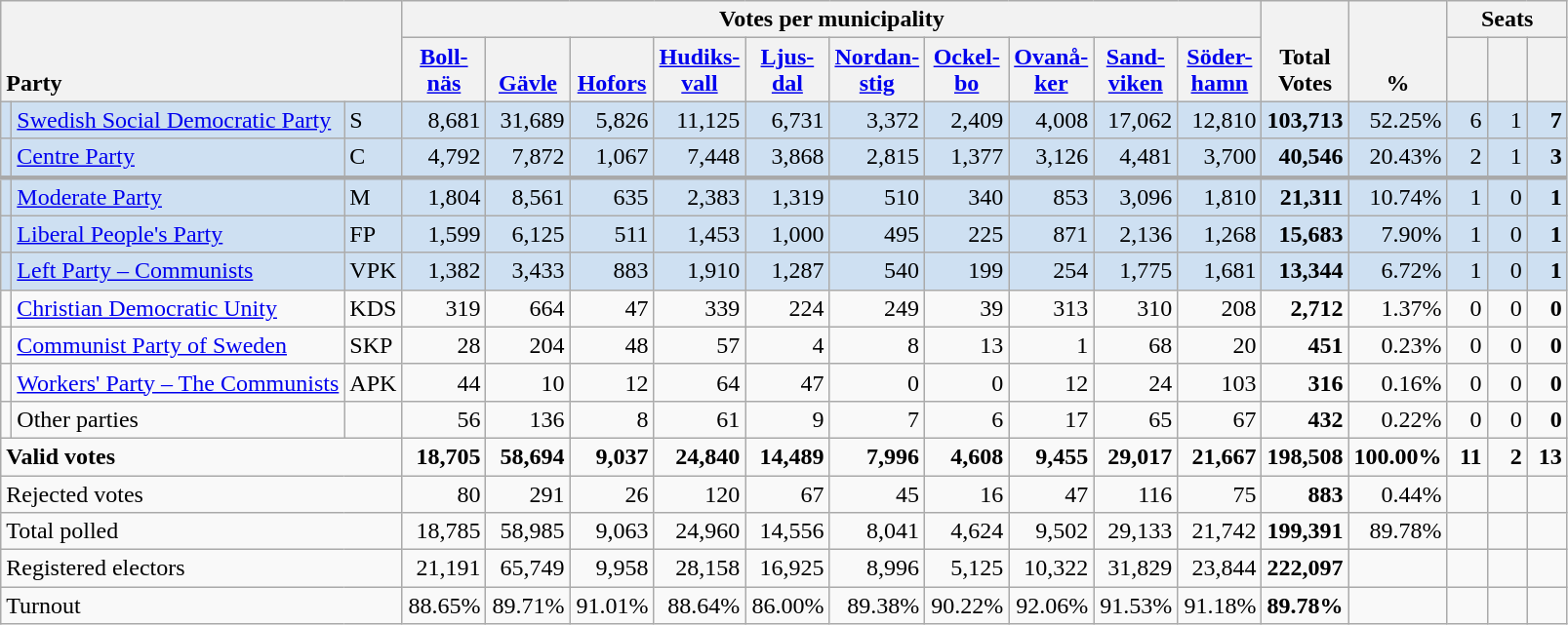<table class="wikitable" border="1" style="text-align:right;">
<tr>
<th style="text-align:left;" valign=bottom rowspan=2 colspan=3>Party</th>
<th colspan=10>Votes per municipality</th>
<th align=center valign=bottom rowspan=2 width="50">Total Votes</th>
<th align=center valign=bottom rowspan=2 width="50">%</th>
<th colspan=3>Seats</th>
</tr>
<tr>
<th align=center valign=bottom width="50"><a href='#'>Boll- näs</a></th>
<th align=center valign=bottom width="50"><a href='#'>Gävle</a></th>
<th align=center valign=bottom width="50"><a href='#'>Hofors</a></th>
<th align=center valign=bottom width="50"><a href='#'>Hudiks- vall</a></th>
<th align=center valign=bottom width="50"><a href='#'>Ljus- dal</a></th>
<th align=center valign=bottom width="50"><a href='#'>Nordan- stig</a></th>
<th align=center valign=bottom width="50"><a href='#'>Ockel- bo</a></th>
<th align=center valign=bottom width="50"><a href='#'>Ovanå- ker</a></th>
<th align=center valign=bottom width="50"><a href='#'>Sand- viken</a></th>
<th align=center valign=bottom width="50"><a href='#'>Söder- hamn</a></th>
<th align=center valign=bottom width="20"><small></small></th>
<th align=center valign=bottom width="20"><small><a href='#'></a></small></th>
<th align=center valign=bottom width="20"><small></small></th>
</tr>
<tr style="background:#CEE0F2;">
<td></td>
<td align=left style="white-space: nowrap;"><a href='#'>Swedish Social Democratic Party</a></td>
<td align=left>S</td>
<td>8,681</td>
<td>31,689</td>
<td>5,826</td>
<td>11,125</td>
<td>6,731</td>
<td>3,372</td>
<td>2,409</td>
<td>4,008</td>
<td>17,062</td>
<td>12,810</td>
<td><strong>103,713</strong></td>
<td>52.25%</td>
<td>6</td>
<td>1</td>
<td><strong>7</strong></td>
</tr>
<tr style="background:#CEE0F2;">
<td></td>
<td align=left><a href='#'>Centre Party</a></td>
<td align=left>C</td>
<td>4,792</td>
<td>7,872</td>
<td>1,067</td>
<td>7,448</td>
<td>3,868</td>
<td>2,815</td>
<td>1,377</td>
<td>3,126</td>
<td>4,481</td>
<td>3,700</td>
<td><strong>40,546</strong></td>
<td>20.43%</td>
<td>2</td>
<td>1</td>
<td><strong>3</strong></td>
</tr>
<tr style="background:#CEE0F2; border-top:3px solid darkgray;">
<td></td>
<td align=left><a href='#'>Moderate Party</a></td>
<td align=left>M</td>
<td>1,804</td>
<td>8,561</td>
<td>635</td>
<td>2,383</td>
<td>1,319</td>
<td>510</td>
<td>340</td>
<td>853</td>
<td>3,096</td>
<td>1,810</td>
<td><strong>21,311</strong></td>
<td>10.74%</td>
<td>1</td>
<td>0</td>
<td><strong>1</strong></td>
</tr>
<tr style="background:#CEE0F2;">
<td></td>
<td align=left><a href='#'>Liberal People's Party</a></td>
<td align=left>FP</td>
<td>1,599</td>
<td>6,125</td>
<td>511</td>
<td>1,453</td>
<td>1,000</td>
<td>495</td>
<td>225</td>
<td>871</td>
<td>2,136</td>
<td>1,268</td>
<td><strong>15,683</strong></td>
<td>7.90%</td>
<td>1</td>
<td>0</td>
<td><strong>1</strong></td>
</tr>
<tr style="background:#CEE0F2;">
<td></td>
<td align=left><a href='#'>Left Party – Communists</a></td>
<td align=left>VPK</td>
<td>1,382</td>
<td>3,433</td>
<td>883</td>
<td>1,910</td>
<td>1,287</td>
<td>540</td>
<td>199</td>
<td>254</td>
<td>1,775</td>
<td>1,681</td>
<td><strong>13,344</strong></td>
<td>6.72%</td>
<td>1</td>
<td>0</td>
<td><strong>1</strong></td>
</tr>
<tr>
<td></td>
<td align=left><a href='#'>Christian Democratic Unity</a></td>
<td align=left>KDS</td>
<td>319</td>
<td>664</td>
<td>47</td>
<td>339</td>
<td>224</td>
<td>249</td>
<td>39</td>
<td>313</td>
<td>310</td>
<td>208</td>
<td><strong>2,712</strong></td>
<td>1.37%</td>
<td>0</td>
<td>0</td>
<td><strong>0</strong></td>
</tr>
<tr>
<td></td>
<td align=left><a href='#'>Communist Party of Sweden</a></td>
<td align=left>SKP</td>
<td>28</td>
<td>204</td>
<td>48</td>
<td>57</td>
<td>4</td>
<td>8</td>
<td>13</td>
<td>1</td>
<td>68</td>
<td>20</td>
<td><strong>451</strong></td>
<td>0.23%</td>
<td>0</td>
<td>0</td>
<td><strong>0</strong></td>
</tr>
<tr>
<td></td>
<td align=left><a href='#'>Workers' Party – The Communists</a></td>
<td align=left>APK</td>
<td>44</td>
<td>10</td>
<td>12</td>
<td>64</td>
<td>47</td>
<td>0</td>
<td>0</td>
<td>12</td>
<td>24</td>
<td>103</td>
<td><strong>316</strong></td>
<td>0.16%</td>
<td>0</td>
<td>0</td>
<td><strong>0</strong></td>
</tr>
<tr>
<td></td>
<td align=left>Other parties</td>
<td></td>
<td>56</td>
<td>136</td>
<td>8</td>
<td>61</td>
<td>9</td>
<td>7</td>
<td>6</td>
<td>17</td>
<td>65</td>
<td>67</td>
<td><strong>432</strong></td>
<td>0.22%</td>
<td>0</td>
<td>0</td>
<td><strong>0</strong></td>
</tr>
<tr style="font-weight:bold">
<td align=left colspan=3>Valid votes</td>
<td>18,705</td>
<td>58,694</td>
<td>9,037</td>
<td>24,840</td>
<td>14,489</td>
<td>7,996</td>
<td>4,608</td>
<td>9,455</td>
<td>29,017</td>
<td>21,667</td>
<td>198,508</td>
<td>100.00%</td>
<td>11</td>
<td>2</td>
<td>13</td>
</tr>
<tr>
<td align=left colspan=3>Rejected votes</td>
<td>80</td>
<td>291</td>
<td>26</td>
<td>120</td>
<td>67</td>
<td>45</td>
<td>16</td>
<td>47</td>
<td>116</td>
<td>75</td>
<td><strong>883</strong></td>
<td>0.44%</td>
<td></td>
<td></td>
<td></td>
</tr>
<tr>
<td align=left colspan=3>Total polled</td>
<td>18,785</td>
<td>58,985</td>
<td>9,063</td>
<td>24,960</td>
<td>14,556</td>
<td>8,041</td>
<td>4,624</td>
<td>9,502</td>
<td>29,133</td>
<td>21,742</td>
<td><strong>199,391</strong></td>
<td>89.78%</td>
<td></td>
<td></td>
<td></td>
</tr>
<tr>
<td align=left colspan=3>Registered electors</td>
<td>21,191</td>
<td>65,749</td>
<td>9,958</td>
<td>28,158</td>
<td>16,925</td>
<td>8,996</td>
<td>5,125</td>
<td>10,322</td>
<td>31,829</td>
<td>23,844</td>
<td><strong>222,097</strong></td>
<td></td>
<td></td>
<td></td>
<td></td>
</tr>
<tr>
<td align=left colspan=3>Turnout</td>
<td>88.65%</td>
<td>89.71%</td>
<td>91.01%</td>
<td>88.64%</td>
<td>86.00%</td>
<td>89.38%</td>
<td>90.22%</td>
<td>92.06%</td>
<td>91.53%</td>
<td>91.18%</td>
<td><strong>89.78%</strong></td>
<td></td>
<td></td>
<td></td>
<td></td>
</tr>
</table>
